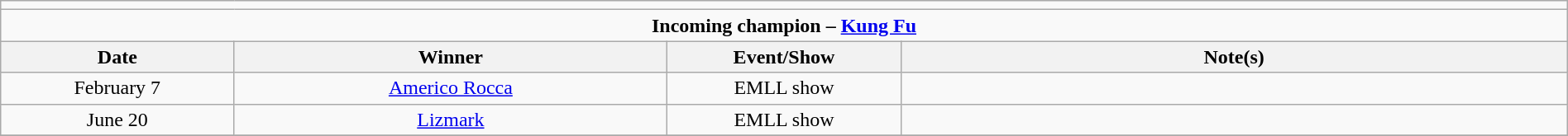<table class="wikitable" style="text-align:center; width:100%;">
<tr>
<td colspan=5></td>
</tr>
<tr>
<td colspan=5><strong>Incoming champion – <a href='#'>Kung Fu</a></strong></td>
</tr>
<tr>
<th width=14%>Date</th>
<th width=26%>Winner</th>
<th width=14%>Event/Show</th>
<th width=40%>Note(s)</th>
</tr>
<tr>
<td>February 7</td>
<td><a href='#'>Americo Rocca</a></td>
<td>EMLL show</td>
<td></td>
</tr>
<tr>
<td>June 20</td>
<td><a href='#'>Lizmark</a></td>
<td>EMLL show</td>
<td></td>
</tr>
<tr>
</tr>
</table>
